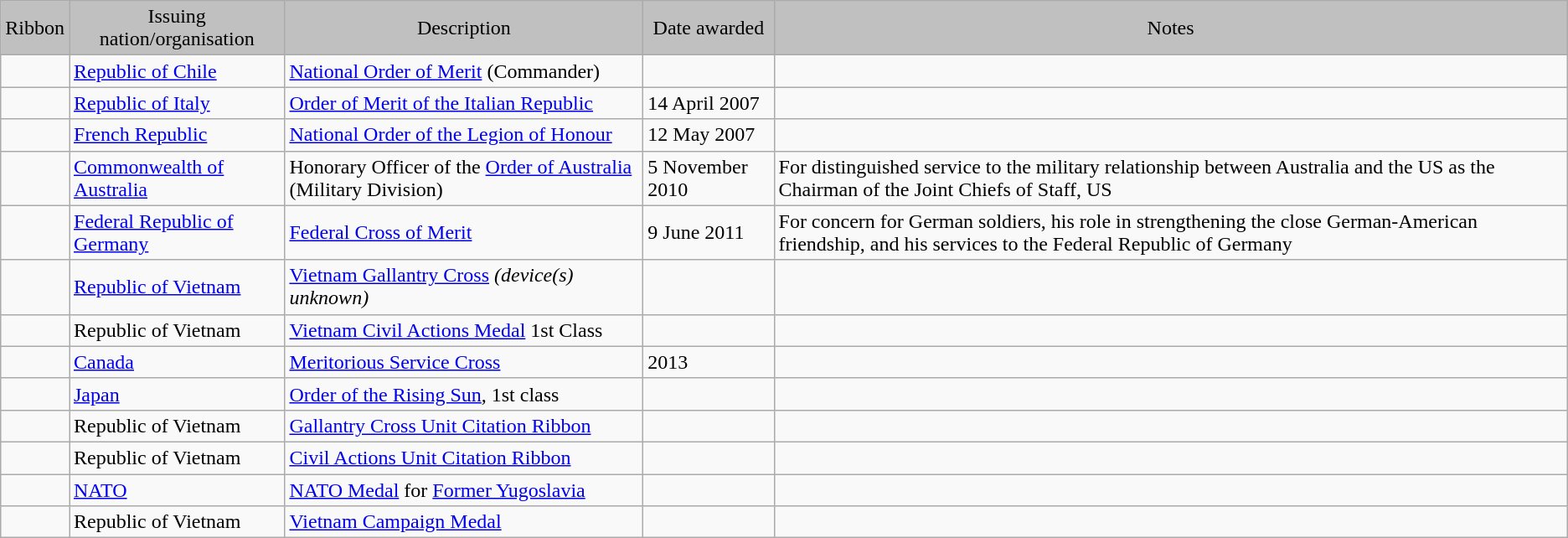<table class="wikitable">
<tr style="text-align:center; background:silver;">
<td>Ribbon</td>
<td style="background:silver; text-align:center;">Issuing nation/organisation</td>
<td style="background:silver; text-align:center;">Description</td>
<td style="background:silver; text-align:center;">Date awarded</td>
<td style="background:silver; text-align:center;">Notes</td>
</tr>
<tr>
<td></td>
<td><a href='#'>Republic of Chile</a></td>
<td><a href='#'>National Order of Merit</a> (Commander)</td>
<td></td>
<td></td>
</tr>
<tr>
<td></td>
<td><a href='#'>Republic of Italy</a></td>
<td><a href='#'>Order of Merit of the Italian Republic</a></td>
<td>14 April 2007</td>
<td></td>
</tr>
<tr>
<td></td>
<td><a href='#'>French Republic</a></td>
<td><a href='#'>National Order of the Legion of Honour</a></td>
<td>12 May 2007</td>
<td></td>
</tr>
<tr>
<td></td>
<td><a href='#'>Commonwealth of Australia</a></td>
<td>Honorary Officer of the <a href='#'>Order of Australia</a> (Military Division)</td>
<td>5 November 2010</td>
<td>For distinguished service to the military relationship between Australia and the US as the Chairman of the Joint Chiefs of Staff, US</td>
</tr>
<tr>
<td></td>
<td><a href='#'>Federal Republic of Germany</a></td>
<td><a href='#'>Federal Cross of Merit</a></td>
<td>9 June 2011</td>
<td>For concern for German soldiers, his role in strengthening the close German-American friendship, and his services to the Federal Republic of Germany</td>
</tr>
<tr>
<td></td>
<td><a href='#'>Republic of Vietnam</a></td>
<td><a href='#'>Vietnam Gallantry Cross</a> <em>(device(s) unknown)</em></td>
<td></td>
<td></td>
</tr>
<tr>
<td></td>
<td>Republic of Vietnam</td>
<td><a href='#'>Vietnam Civil Actions Medal</a> 1st Class</td>
<td></td>
<td></td>
</tr>
<tr>
<td></td>
<td><a href='#'>Canada</a></td>
<td><a href='#'>Meritorious Service Cross</a></td>
<td>2013</td>
<td></td>
</tr>
<tr>
<td></td>
<td><a href='#'>Japan</a></td>
<td><a href='#'>Order of the Rising Sun</a>, 1st class</td>
<td></td>
<td></td>
</tr>
<tr>
<td></td>
<td>Republic of Vietnam</td>
<td><a href='#'>Gallantry Cross Unit Citation Ribbon</a></td>
<td></td>
<td></td>
</tr>
<tr>
<td></td>
<td>Republic of Vietnam</td>
<td><a href='#'>Civil Actions Unit Citation Ribbon</a></td>
<td></td>
<td></td>
</tr>
<tr>
<td></td>
<td><a href='#'>NATO</a></td>
<td><a href='#'>NATO Medal</a> for <a href='#'>Former Yugoslavia</a></td>
<td></td>
<td></td>
</tr>
<tr>
<td></td>
<td>Republic of Vietnam</td>
<td><a href='#'>Vietnam Campaign Medal</a></td>
<td></td>
<td></td>
</tr>
</table>
